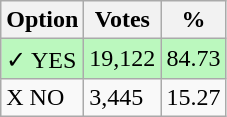<table class="wikitable">
<tr>
<th>Option</th>
<th>Votes</th>
<th>%</th>
</tr>
<tr>
<td style=background:#bbf8be>✓ YES</td>
<td style=background:#bbf8be>19,122</td>
<td style=background:#bbf8be>84.73</td>
</tr>
<tr>
<td>X NO</td>
<td>3,445</td>
<td>15.27</td>
</tr>
</table>
